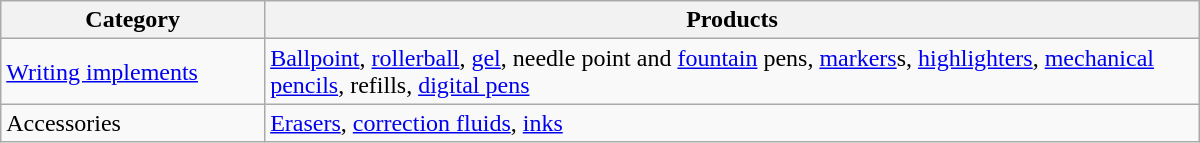<table class="wikitable" width="800px">
<tr>
<th width= 150px>Category</th>
<th width= 550px>Products</th>
</tr>
<tr>
<td><a href='#'>Writing implements</a></td>
<td><a href='#'>Ballpoint</a>, <a href='#'>rollerball</a>, <a href='#'>gel</a>, needle point and <a href='#'>fountain</a> pens, <a href='#'>markers</a>s, <a href='#'>highlighters</a>, <a href='#'>mechanical pencils</a>, refills, <a href='#'>digital pens</a></td>
</tr>
<tr>
<td>Accessories</td>
<td><a href='#'>Erasers</a>, <a href='#'>correction fluids</a>, <a href='#'>inks</a></td>
</tr>
</table>
